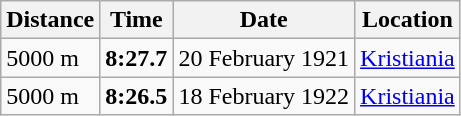<table class="wikitable">
<tr>
<th>Distance</th>
<th>Time</th>
<th>Date</th>
<th>Location</th>
</tr>
<tr>
<td>5000 m</td>
<td><strong>8:27.7</strong></td>
<td>20 February 1921</td>
<td align="left"><a href='#'>Kristiania</a></td>
</tr>
<tr>
<td>5000 m</td>
<td><strong>8:26.5</strong></td>
<td>18 February 1922</td>
<td align="left"><a href='#'>Kristiania</a></td>
</tr>
</table>
